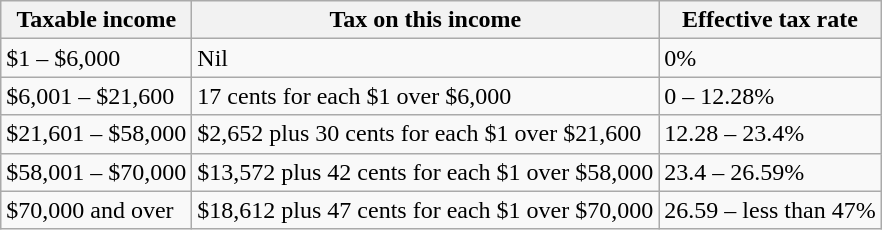<table class="wikitable">
<tr>
<th>Taxable income</th>
<th>Tax on this income</th>
<th>Effective tax rate</th>
</tr>
<tr>
<td>$1 – $6,000</td>
<td>Nil</td>
<td>0%</td>
</tr>
<tr>
<td>$6,001 – $21,600</td>
<td>17 cents for each $1 over $6,000</td>
<td>0 – 12.28%</td>
</tr>
<tr>
<td>$21,601 – $58,000</td>
<td>$2,652 plus 30 cents for each $1 over $21,600</td>
<td>12.28 – 23.4%</td>
</tr>
<tr>
<td>$58,001 – $70,000</td>
<td>$13,572 plus 42 cents for each $1 over $58,000</td>
<td>23.4 – 26.59%</td>
</tr>
<tr>
<td>$70,000 and over</td>
<td>$18,612 plus 47 cents for each $1 over $70,000</td>
<td>26.59 – less than 47%</td>
</tr>
</table>
